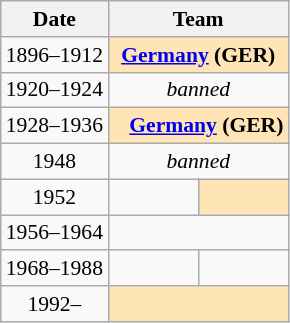<table class="wikitable" style="text-align:center; font-size:90%;">
<tr>
<th>Date</th>
<th colspan=3>Team</th>
</tr>
<tr>
<td>1896–1912</td>
<td colspan=3 style= "background:moccasin"><strong> <a href='#'>Germany</a> (GER)</strong></td>
</tr>
<tr>
<td>1920–1924</td>
<td colspan=3><em>banned</em></td>
</tr>
<tr>
<td>1928–1936</td>
<td colspan=3 style= "background:moccasin"><strong>   <a href='#'>Germany</a> (GER)</strong></td>
</tr>
<tr>
<td>1948</td>
<td colspan=3><em>banned</em></td>
</tr>
<tr>
<td>1952</td>
<td></td>
<td colspan=2 style= "background:moccasin"></td>
</tr>
<tr>
<td>1956–1964</td>
<td colspan=3></td>
</tr>
<tr>
<td>1968–1988</td>
<td colspan=2></td>
<td></td>
</tr>
<tr>
<td>1992–</td>
<td colspan=3 style= "background:moccasin"><strong></strong></td>
</tr>
</table>
